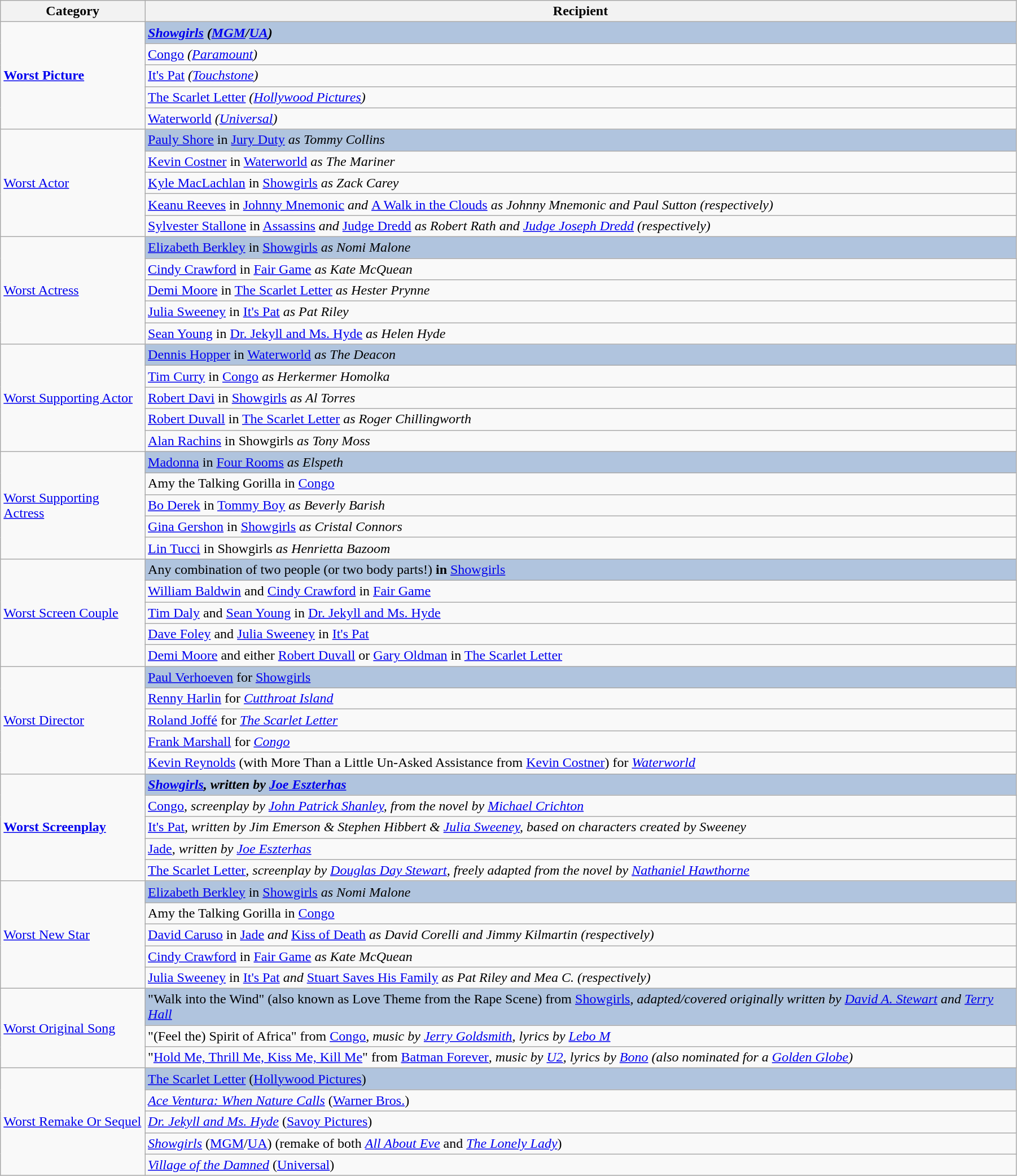<table class="wikitable" width="95%" align="centre">
<tr>
<th>Category</th>
<th>Recipient</th>
</tr>
<tr>
<td rowspan=5><strong><a href='#'>Worst Picture</a></strong></td>
<td style="background:#B0C4DE;"><strong><em><a href='#'>Showgirls</a><em> (<a href='#'>MGM</a>/<a href='#'>UA</a>)<strong></td>
</tr>
<tr>
<td></em><a href='#'>Congo</a><em> (<a href='#'>Paramount</a>)</td>
</tr>
<tr>
<td></em><a href='#'>It's Pat</a><em> (<a href='#'>Touchstone</a>)</td>
</tr>
<tr>
<td></em><a href='#'>The Scarlet Letter</a><em> (<a href='#'>Hollywood Pictures</a>)</td>
</tr>
<tr>
<td></em><a href='#'>Waterworld</a><em> (<a href='#'>Universal</a>)</td>
</tr>
<tr>
<td rowspan=5></strong><a href='#'>Worst Actor</a><strong></td>
<td style="background:#B0C4DE;"></strong><a href='#'>Pauly Shore</a> in </em><a href='#'>Jury Duty</a><em> as Tommy Collins<strong></td>
</tr>
<tr>
<td><a href='#'>Kevin Costner</a> in </em><a href='#'>Waterworld</a><em> as The Mariner</td>
</tr>
<tr>
<td><a href='#'>Kyle MacLachlan</a> in </em><a href='#'>Showgirls</a><em> as Zack Carey</td>
</tr>
<tr>
<td><a href='#'>Keanu Reeves</a> in </em><a href='#'>Johnny Mnemonic</a><em> and </em><a href='#'>A Walk in the Clouds</a><em> as Johnny Mnemonic and Paul Sutton (respectively)</td>
</tr>
<tr>
<td><a href='#'>Sylvester Stallone</a> in </em><a href='#'>Assassins</a><em> and </em><a href='#'>Judge Dredd</a><em> as Robert Rath and <a href='#'>Judge Joseph Dredd</a> (respectively)</td>
</tr>
<tr>
<td rowspan=5></strong><a href='#'>Worst Actress</a><strong></td>
<td style="background:#B0C4DE;"></strong><a href='#'>Elizabeth Berkley</a> in </em><a href='#'>Showgirls</a><em> as Nomi Malone<strong></td>
</tr>
<tr>
<td><a href='#'>Cindy Crawford</a> in </em><a href='#'>Fair Game</a><em> as Kate McQuean</td>
</tr>
<tr>
<td><a href='#'>Demi Moore</a> in </em><a href='#'>The Scarlet Letter</a><em> as Hester Prynne</td>
</tr>
<tr>
<td><a href='#'>Julia Sweeney</a> in </em><a href='#'>It's Pat</a><em> as Pat Riley</td>
</tr>
<tr>
<td><a href='#'>Sean Young</a> in </em><a href='#'>Dr. Jekyll and Ms. Hyde</a><em> as Helen Hyde</td>
</tr>
<tr>
<td rowspan=5></strong><a href='#'>Worst Supporting Actor</a><strong></td>
<td style="background:#B0C4DE;"></strong><a href='#'>Dennis Hopper</a> in </em><a href='#'>Waterworld</a><em> as The Deacon<strong></td>
</tr>
<tr>
<td><a href='#'>Tim Curry</a> in </em><a href='#'>Congo</a><em> as Herkermer Homolka</td>
</tr>
<tr>
<td><a href='#'>Robert Davi</a> in </em><a href='#'>Showgirls</a><em> as Al Torres</td>
</tr>
<tr>
<td><a href='#'>Robert Duvall</a> in </em><a href='#'>The Scarlet Letter</a><em> as Roger Chillingworth</td>
</tr>
<tr>
<td><a href='#'>Alan Rachins</a> in </em>Showgirls<em> as Tony Moss</td>
</tr>
<tr>
<td rowspan=5></strong><a href='#'>Worst Supporting Actress</a><strong></td>
<td style="background:#B0C4DE;"></strong><a href='#'>Madonna</a> in </em><a href='#'>Four Rooms</a><em> as Elspeth<strong></td>
</tr>
<tr>
<td>Amy the Talking Gorilla in </em><a href='#'>Congo</a><em></td>
</tr>
<tr>
<td><a href='#'>Bo Derek</a> in </em><a href='#'>Tommy Boy</a><em> as Beverly Barish</td>
</tr>
<tr>
<td><a href='#'>Gina Gershon</a> in </em><a href='#'>Showgirls</a><em> as Cristal Connors</td>
</tr>
<tr>
<td><a href='#'>Lin Tucci</a> in </em>Showgirls<em> as Henrietta Bazoom</td>
</tr>
<tr>
<td rowspan=5></strong><a href='#'>Worst Screen Couple</a><strong></td>
<td style="background:#B0C4DE;"></strong>Any combination of two people (or two body parts!)<strong> in </em></strong><a href='#'>Showgirls</a><strong><em></td>
</tr>
<tr>
<td><a href='#'>William Baldwin</a> and <a href='#'>Cindy Crawford</a> in </em><a href='#'>Fair Game</a><em></td>
</tr>
<tr>
<td><a href='#'>Tim Daly</a> and <a href='#'>Sean Young</a> in </em><a href='#'>Dr. Jekyll and Ms. Hyde</a><em></td>
</tr>
<tr>
<td><a href='#'>Dave Foley</a> and <a href='#'>Julia Sweeney</a> in </em><a href='#'>It's Pat</a><em></td>
</tr>
<tr>
<td><a href='#'>Demi Moore</a> and either <a href='#'>Robert Duvall</a> or <a href='#'>Gary Oldman</a> in </em><a href='#'>The Scarlet Letter</a><em></td>
</tr>
<tr>
<td rowspan=5></strong><a href='#'>Worst Director</a><strong></td>
<td style="background:#B0C4DE;"></strong><a href='#'>Paul Verhoeven</a> for </em><a href='#'>Showgirls</a></em></strong></td>
</tr>
<tr>
<td><a href='#'>Renny Harlin</a> for <em><a href='#'>Cutthroat Island</a></em></td>
</tr>
<tr>
<td><a href='#'>Roland Joffé</a> for <em><a href='#'>The Scarlet Letter</a></em></td>
</tr>
<tr>
<td><a href='#'>Frank Marshall</a> for <em><a href='#'>Congo</a></em></td>
</tr>
<tr>
<td><a href='#'>Kevin Reynolds</a> (with More Than a Little Un-Asked Assistance from <a href='#'>Kevin Costner</a>) for <em><a href='#'>Waterworld</a></em></td>
</tr>
<tr>
<td rowspan=5><strong><a href='#'>Worst Screenplay</a></strong></td>
<td style="background:#B0C4DE;"><strong><em><a href='#'>Showgirls</a><em>, written by <a href='#'>Joe Eszterhas</a><strong></td>
</tr>
<tr>
<td></em><a href='#'>Congo</a><em>, screenplay by <a href='#'>John Patrick Shanley</a>, from the novel by <a href='#'>Michael Crichton</a></td>
</tr>
<tr>
<td></em><a href='#'>It's Pat</a><em>, written by Jim Emerson & Stephen Hibbert & <a href='#'>Julia Sweeney</a>, based on characters created by Sweeney</td>
</tr>
<tr>
<td></em><a href='#'>Jade</a><em>, written by <a href='#'>Joe Eszterhas</a></td>
</tr>
<tr>
<td></em><a href='#'>The Scarlet Letter</a><em>, screenplay by <a href='#'>Douglas Day Stewart</a>, freely adapted from the novel by <a href='#'>Nathaniel Hawthorne</a></td>
</tr>
<tr>
<td rowspan=5></strong><a href='#'>Worst New Star</a><strong></td>
<td style="background:#B0C4DE;"></strong><a href='#'>Elizabeth Berkley</a> in </em><a href='#'>Showgirls</a><em> as Nomi Malone<strong></td>
</tr>
<tr>
<td>Amy the Talking Gorilla in </em><a href='#'>Congo</a><em></td>
</tr>
<tr>
<td><a href='#'>David Caruso</a> in </em><a href='#'>Jade</a><em> and </em><a href='#'>Kiss of Death</a><em> as David Corelli and Jimmy Kilmartin (respectively)</td>
</tr>
<tr>
<td><a href='#'>Cindy Crawford</a> in </em><a href='#'>Fair Game</a><em> as Kate McQuean</td>
</tr>
<tr>
<td><a href='#'>Julia Sweeney</a> in </em><a href='#'>It's Pat</a><em> and </em><a href='#'>Stuart Saves His Family</a><em> as Pat Riley and Mea C. (respectively)</td>
</tr>
<tr>
<td rowspan=3></strong><a href='#'>Worst Original Song</a><strong></td>
<td style="background:#B0C4DE;"></strong>"Walk into the Wind" (also known as Love Theme from the Rape Scene) from </em><a href='#'>Showgirls</a><em>, adapted/covered originally written by <a href='#'>David A. Stewart</a> and <a href='#'>Terry Hall</a><strong></td>
</tr>
<tr>
<td>"(Feel the) Spirit of Africa" from </em><a href='#'>Congo</a><em>, music by <a href='#'>Jerry Goldsmith</a>, lyrics by <a href='#'>Lebo M</a></td>
</tr>
<tr>
<td>"<a href='#'>Hold Me, Thrill Me, Kiss Me, Kill Me</a>" from </em><a href='#'>Batman Forever</a><em>, music by <a href='#'>U2</a>, lyrics by <a href='#'>Bono</a> (also nominated for a <a href='#'>Golden Globe</a>)</td>
</tr>
<tr>
<td rowspan=5></strong><a href='#'>Worst Remake Or Sequel</a><strong></td>
<td style="background:#B0C4DE;"></em></strong><a href='#'>The Scarlet Letter</a></em> (<a href='#'>Hollywood Pictures</a>)</strong></td>
</tr>
<tr>
<td><em><a href='#'>Ace Ventura: When Nature Calls</a></em> (<a href='#'>Warner Bros.</a>)</td>
</tr>
<tr>
<td><em><a href='#'>Dr. Jekyll and Ms. Hyde</a></em> (<a href='#'>Savoy Pictures</a>)</td>
</tr>
<tr>
<td><em><a href='#'>Showgirls</a></em> (<a href='#'>MGM</a>/<a href='#'>UA</a>) (remake of both <em><a href='#'>All About Eve</a></em> and <em><a href='#'>The Lonely Lady</a></em>)</td>
</tr>
<tr>
<td><em><a href='#'>Village of the Damned</a></em> (<a href='#'>Universal</a>)</td>
</tr>
</table>
